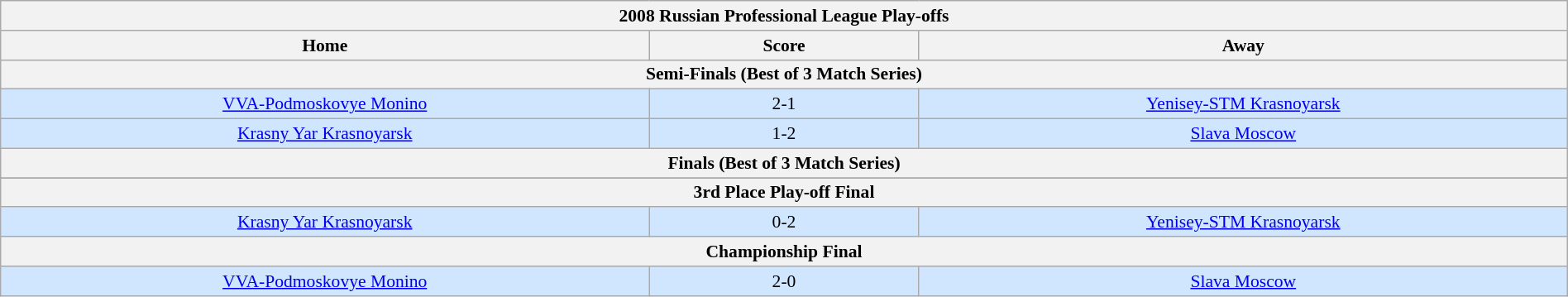<table class="wikitable" style="font-size:90%; width: 100%; text-align: center;">
<tr>
<th colspan=3>2008 Russian Professional League Play-offs</th>
</tr>
<tr>
<th width=12%>Home</th>
<th width=5%>Score</th>
<th width=12%>Away</th>
</tr>
<tr>
<th colspan=3>Semi-Finals (Best of 3 Match Series)</th>
</tr>
<tr style="background: #D0E6FF;">
<td><a href='#'>VVA-Podmoskovye Monino</a></td>
<td>2-1</td>
<td><a href='#'>Yenisey-STM Krasnoyarsk</a></td>
</tr>
<tr style="background: #D0E6FF;">
<td><a href='#'>Krasny Yar Krasnoyarsk</a></td>
<td>1-2</td>
<td><a href='#'>Slava Moscow</a></td>
</tr>
<tr>
<th colspan=3>Finals (Best of 3 Match Series)</th>
</tr>
<tr style="background: #D0E6FF;">
</tr>
<tr>
<th colspan=3>3rd Place Play-off Final</th>
</tr>
<tr style="background: #D0E6FF;">
<td><a href='#'>Krasny Yar Krasnoyarsk</a></td>
<td>0-2</td>
<td><a href='#'>Yenisey-STM Krasnoyarsk</a></td>
</tr>
<tr>
<th colspan=3>Championship Final</th>
</tr>
<tr style="background: #D0E6FF;">
<td><a href='#'>VVA-Podmoskovye Monino</a></td>
<td>2-0</td>
<td><a href='#'>Slava Moscow</a></td>
</tr>
</table>
